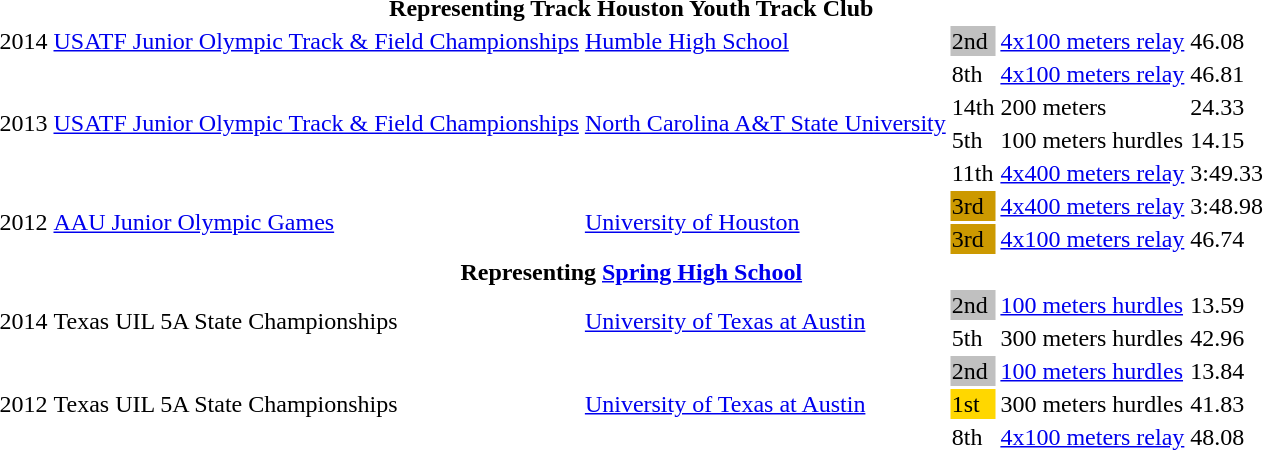<table>
<tr>
<th colspan=6>Representing Track Houston Youth Track Club</th>
</tr>
<tr>
<td>2014</td>
<td><a href='#'>USATF Junior Olympic Track & Field Championships</a></td>
<td><a href='#'>Humble High School</a></td>
<td bgcolor=silver>2nd</td>
<td><a href='#'>4x100 meters relay</a></td>
<td>46.08</td>
</tr>
<tr>
<td rowspan=4>2013</td>
<td rowspan=4><a href='#'>USATF Junior Olympic Track & Field Championships</a></td>
<td rowspan=4><a href='#'>North Carolina A&T State University</a></td>
<td>8th</td>
<td><a href='#'>4x100 meters relay</a></td>
<td>46.81</td>
</tr>
<tr>
<td>14th</td>
<td>200 meters</td>
<td>24.33</td>
</tr>
<tr>
<td>5th</td>
<td>100 meters hurdles</td>
<td>14.15</td>
</tr>
<tr>
<td>11th</td>
<td><a href='#'>4x400 meters relay</a></td>
<td>3:49.33</td>
</tr>
<tr>
<td rowspan=2>2012</td>
<td rowspan=2><a href='#'>AAU Junior Olympic Games</a></td>
<td rowspan=2><a href='#'>University of Houston</a></td>
<td bgcolor=cc9900>3rd</td>
<td><a href='#'>4x400 meters relay</a></td>
<td>3:48.98</td>
</tr>
<tr>
<td bgcolor=cc9900>3rd</td>
<td><a href='#'>4x100 meters relay</a></td>
<td>46.74</td>
</tr>
<tr>
<th colspan=6>Representing <a href='#'>Spring High School</a></th>
</tr>
<tr>
<td rowspan=2>2014</td>
<td rowspan=2>Texas UIL 5A State Championships</td>
<td rowspan=2><a href='#'>University of Texas at Austin</a></td>
<td bgcolor=silver>2nd</td>
<td><a href='#'>100 meters hurdles</a></td>
<td>13.59</td>
</tr>
<tr>
<td>5th</td>
<td>300 meters hurdles</td>
<td>42.96</td>
</tr>
<tr>
<td rowspan=3>2012</td>
<td rowspan=3>Texas UIL 5A State Championships</td>
<td rowspan=3><a href='#'>University of Texas at Austin</a></td>
<td bgcolor=silver>2nd</td>
<td><a href='#'>100 meters hurdles</a></td>
<td>13.84</td>
</tr>
<tr>
<td bgcolor=gold>1st</td>
<td>300 meters hurdles</td>
<td>41.83</td>
</tr>
<tr>
<td>8th</td>
<td><a href='#'>4x100 meters relay</a></td>
<td>48.08</td>
</tr>
</table>
